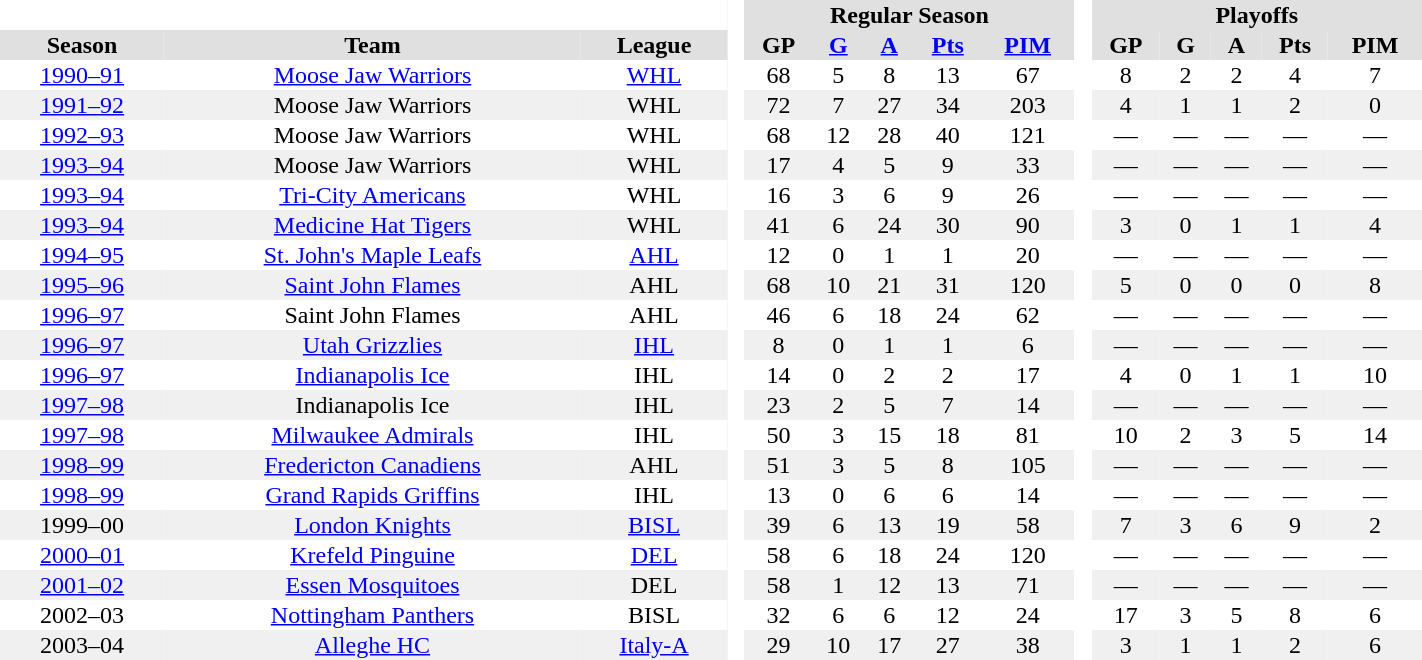<table border="0" cellpadding="1" cellspacing="0" style="text-align:center; width:75%">
<tr bgcolor="#e0e0e0">
<th colspan="3"  bgcolor="#ffffff"> </th>
<th rowspan="99" bgcolor="#ffffff"> </th>
<th colspan="5">Regular Season</th>
<th rowspan="99" bgcolor="#ffffff"> </th>
<th colspan="5">Playoffs</th>
</tr>
<tr bgcolor="#e0e0e0">
<th>Season</th>
<th>Team</th>
<th>League</th>
<th>GP</th>
<th><a href='#'>G</a></th>
<th><a href='#'>A</a></th>
<th><a href='#'>Pts</a></th>
<th><a href='#'>PIM</a></th>
<th>GP</th>
<th>G</th>
<th>A</th>
<th>Pts</th>
<th>PIM</th>
</tr>
<tr>
<td><a href='#'>1990–91</a></td>
<td><a href='#'>Moose Jaw Warriors</a></td>
<td><a href='#'>WHL</a></td>
<td>68</td>
<td>5</td>
<td>8</td>
<td>13</td>
<td>67</td>
<td>8</td>
<td>2</td>
<td>2</td>
<td>4</td>
<td>7</td>
</tr>
<tr bgcolor="#f0f0f0">
<td><a href='#'>1991–92</a></td>
<td>Moose Jaw Warriors</td>
<td>WHL</td>
<td>72</td>
<td>7</td>
<td>27</td>
<td>34</td>
<td>203</td>
<td>4</td>
<td>1</td>
<td>1</td>
<td>2</td>
<td>0</td>
</tr>
<tr>
<td><a href='#'>1992–93</a></td>
<td>Moose Jaw Warriors</td>
<td>WHL</td>
<td>68</td>
<td>12</td>
<td>28</td>
<td>40</td>
<td>121</td>
<td>—</td>
<td>—</td>
<td>—</td>
<td>—</td>
<td>—</td>
</tr>
<tr bgcolor="#f0f0f0">
<td><a href='#'>1993–94</a></td>
<td>Moose Jaw Warriors</td>
<td>WHL</td>
<td>17</td>
<td>4</td>
<td>5</td>
<td>9</td>
<td>33</td>
<td>—</td>
<td>—</td>
<td>—</td>
<td>—</td>
<td>—</td>
</tr>
<tr>
<td><a href='#'>1993–94</a></td>
<td><a href='#'>Tri-City Americans</a></td>
<td>WHL</td>
<td>16</td>
<td>3</td>
<td>6</td>
<td>9</td>
<td>26</td>
<td>—</td>
<td>—</td>
<td>—</td>
<td>—</td>
<td>—</td>
</tr>
<tr bgcolor="#f0f0f0">
<td><a href='#'>1993–94</a></td>
<td><a href='#'>Medicine Hat Tigers</a></td>
<td>WHL</td>
<td>41</td>
<td>6</td>
<td>24</td>
<td>30</td>
<td>90</td>
<td>3</td>
<td>0</td>
<td>1</td>
<td>1</td>
<td>4</td>
</tr>
<tr>
<td><a href='#'>1994–95</a></td>
<td><a href='#'>St. John's Maple Leafs</a></td>
<td><a href='#'>AHL</a></td>
<td>12</td>
<td>0</td>
<td>1</td>
<td>1</td>
<td>20</td>
<td>—</td>
<td>—</td>
<td>—</td>
<td>—</td>
<td>—</td>
</tr>
<tr bgcolor="#f0f0f0">
<td><a href='#'>1995–96</a></td>
<td><a href='#'>Saint John Flames</a></td>
<td>AHL</td>
<td>68</td>
<td>10</td>
<td>21</td>
<td>31</td>
<td>120</td>
<td>5</td>
<td>0</td>
<td>0</td>
<td>0</td>
<td>8</td>
</tr>
<tr>
<td><a href='#'>1996–97</a></td>
<td>Saint John Flames</td>
<td>AHL</td>
<td>46</td>
<td>6</td>
<td>18</td>
<td>24</td>
<td>62</td>
<td>—</td>
<td>—</td>
<td>—</td>
<td>—</td>
<td>—</td>
</tr>
<tr bgcolor="#f0f0f0">
<td><a href='#'>1996–97</a></td>
<td><a href='#'>Utah Grizzlies</a></td>
<td><a href='#'>IHL</a></td>
<td>8</td>
<td>0</td>
<td>1</td>
<td>1</td>
<td>6</td>
<td>—</td>
<td>—</td>
<td>—</td>
<td>—</td>
<td>—</td>
</tr>
<tr>
<td><a href='#'>1996–97</a></td>
<td><a href='#'>Indianapolis Ice</a></td>
<td>IHL</td>
<td>14</td>
<td>0</td>
<td>2</td>
<td>2</td>
<td>17</td>
<td>4</td>
<td>0</td>
<td>1</td>
<td>1</td>
<td>10</td>
</tr>
<tr bgcolor="#f0f0f0">
<td><a href='#'>1997–98</a></td>
<td>Indianapolis Ice</td>
<td>IHL</td>
<td>23</td>
<td>2</td>
<td>5</td>
<td>7</td>
<td>14</td>
<td>—</td>
<td>—</td>
<td>—</td>
<td>—</td>
<td>—</td>
</tr>
<tr>
<td><a href='#'>1997–98</a></td>
<td><a href='#'>Milwaukee Admirals</a></td>
<td>IHL</td>
<td>50</td>
<td>3</td>
<td>15</td>
<td>18</td>
<td>81</td>
<td>10</td>
<td>2</td>
<td>3</td>
<td>5</td>
<td>14</td>
</tr>
<tr bgcolor="#f0f0f0">
<td><a href='#'>1998–99</a></td>
<td><a href='#'>Fredericton Canadiens</a></td>
<td>AHL</td>
<td>51</td>
<td>3</td>
<td>5</td>
<td>8</td>
<td>105</td>
<td>—</td>
<td>—</td>
<td>—</td>
<td>—</td>
<td>—</td>
</tr>
<tr>
<td><a href='#'>1998–99</a></td>
<td><a href='#'>Grand Rapids Griffins</a></td>
<td>IHL</td>
<td>13</td>
<td>0</td>
<td>6</td>
<td>6</td>
<td>14</td>
<td>—</td>
<td>—</td>
<td>—</td>
<td>—</td>
<td>—</td>
</tr>
<tr bgcolor="#f0f0f0">
<td>1999–00</td>
<td><a href='#'>London Knights</a></td>
<td><a href='#'>BISL</a></td>
<td>39</td>
<td>6</td>
<td>13</td>
<td>19</td>
<td>58</td>
<td>7</td>
<td>3</td>
<td>6</td>
<td>9</td>
<td>2</td>
</tr>
<tr>
<td><a href='#'>2000–01</a></td>
<td><a href='#'>Krefeld Pinguine</a></td>
<td><a href='#'>DEL</a></td>
<td>58</td>
<td>6</td>
<td>18</td>
<td>24</td>
<td>120</td>
<td>—</td>
<td>—</td>
<td>—</td>
<td>—</td>
<td>—</td>
</tr>
<tr bgcolor="#f0f0f0">
<td><a href='#'>2001–02</a></td>
<td><a href='#'>Essen Mosquitoes</a></td>
<td>DEL</td>
<td>58</td>
<td>1</td>
<td>12</td>
<td>13</td>
<td>71</td>
<td>—</td>
<td>—</td>
<td>—</td>
<td>—</td>
<td>—</td>
</tr>
<tr>
<td>2002–03</td>
<td><a href='#'>Nottingham Panthers</a></td>
<td>BISL</td>
<td>32</td>
<td>6</td>
<td>6</td>
<td>12</td>
<td>24</td>
<td>17</td>
<td>3</td>
<td>5</td>
<td>8</td>
<td>6</td>
</tr>
<tr bgcolor="#f0f0f0">
<td>2003–04</td>
<td><a href='#'>Alleghe HC</a></td>
<td><a href='#'>Italy-A</a></td>
<td>29</td>
<td>10</td>
<td>17</td>
<td>27</td>
<td>38</td>
<td>3</td>
<td>1</td>
<td>1</td>
<td>2</td>
<td>6</td>
</tr>
</table>
